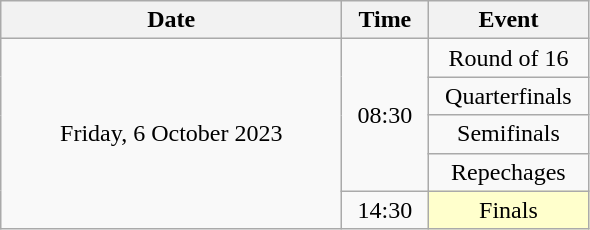<table class = "wikitable" style="text-align:center;">
<tr>
<th width=220>Date</th>
<th width=50>Time</th>
<th width=100>Event</th>
</tr>
<tr>
<td rowspan=5>Friday, 6 October 2023</td>
<td rowspan=4>08:30</td>
<td>Round of 16</td>
</tr>
<tr>
<td>Quarterfinals</td>
</tr>
<tr>
<td>Semifinals</td>
</tr>
<tr>
<td>Repechages</td>
</tr>
<tr>
<td>14:30</td>
<td bgcolor=ffffcc>Finals</td>
</tr>
</table>
